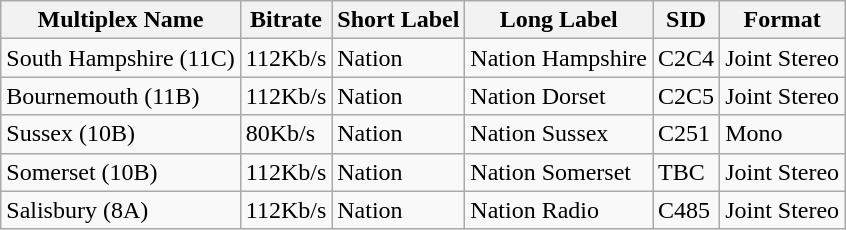<table class="wikitable">
<tr>
<th>Multiplex Name</th>
<th>Bitrate</th>
<th>Short Label</th>
<th>Long Label</th>
<th>SID</th>
<th>Format</th>
</tr>
<tr>
<td>South Hampshire (11C)</td>
<td>112Kb/s</td>
<td>Nation</td>
<td>Nation Hampshire</td>
<td>C2C4</td>
<td>Joint Stereo</td>
</tr>
<tr>
<td>Bournemouth (11B)</td>
<td>112Kb/s</td>
<td>Nation</td>
<td>Nation Dorset</td>
<td>C2C5</td>
<td>Joint Stereo</td>
</tr>
<tr>
<td>Sussex (10B)</td>
<td>80Kb/s</td>
<td>Nation</td>
<td>Nation Sussex</td>
<td>C251</td>
<td>Mono</td>
</tr>
<tr>
<td>Somerset (10B)</td>
<td>112Kb/s</td>
<td>Nation</td>
<td>Nation Somerset</td>
<td>TBC</td>
<td>Joint Stereo</td>
</tr>
<tr>
<td>Salisbury (8A)</td>
<td>112Kb/s</td>
<td>Nation</td>
<td>Nation Radio</td>
<td>C485</td>
<td>Joint Stereo</td>
</tr>
</table>
